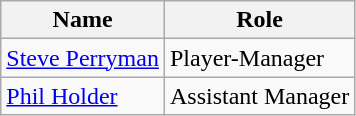<table class="wikitable">
<tr>
<th>Name</th>
<th>Role</th>
</tr>
<tr>
<td> <a href='#'>Steve Perryman</a></td>
<td>Player-Manager</td>
</tr>
<tr>
<td> <a href='#'>Phil Holder</a></td>
<td>Assistant Manager</td>
</tr>
</table>
